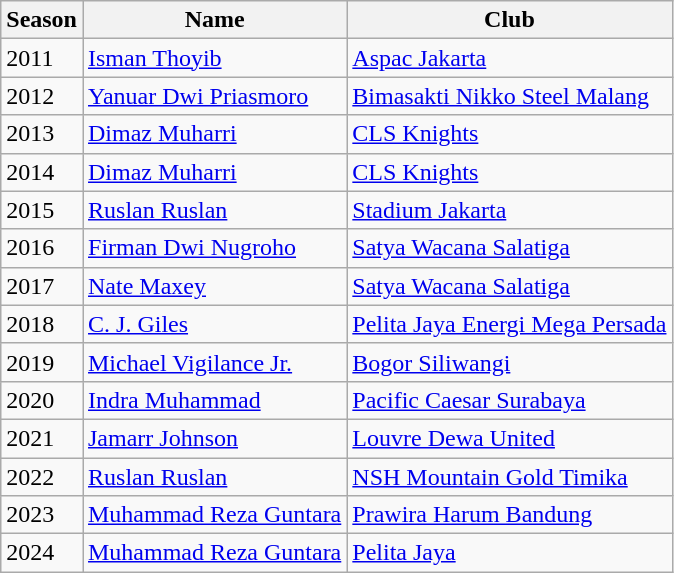<table class="wikitable">
<tr>
<th>Season</th>
<th>Name</th>
<th>Club</th>
</tr>
<tr>
<td>2011</td>
<td> <a href='#'>Isman Thoyib</a></td>
<td><a href='#'>Aspac Jakarta</a></td>
</tr>
<tr>
<td>2012</td>
<td> <a href='#'>Yanuar Dwi Priasmoro</a></td>
<td><a href='#'>Bimasakti Nikko Steel Malang</a></td>
</tr>
<tr>
<td>2013</td>
<td> <a href='#'>Dimaz Muharri</a></td>
<td><a href='#'>CLS Knights</a></td>
</tr>
<tr>
<td>2014</td>
<td> <a href='#'>Dimaz Muharri</a></td>
<td><a href='#'>CLS Knights</a></td>
</tr>
<tr>
<td>2015</td>
<td> <a href='#'>Ruslan Ruslan</a></td>
<td><a href='#'>Stadium Jakarta</a></td>
</tr>
<tr>
<td>2016</td>
<td> <a href='#'>Firman Dwi Nugroho</a></td>
<td><a href='#'>Satya Wacana Salatiga</a></td>
</tr>
<tr>
<td>2017</td>
<td> <a href='#'>Nate Maxey</a></td>
<td><a href='#'>Satya Wacana Salatiga</a></td>
</tr>
<tr>
<td>2018</td>
<td> <a href='#'>C. J. Giles</a></td>
<td><a href='#'>Pelita Jaya Energi Mega Persada</a></td>
</tr>
<tr>
<td>2019</td>
<td> <a href='#'>Michael Vigilance Jr.</a></td>
<td><a href='#'>Bogor Siliwangi</a></td>
</tr>
<tr>
<td>2020</td>
<td> <a href='#'>Indra Muhammad</a></td>
<td><a href='#'>Pacific Caesar Surabaya</a></td>
</tr>
<tr>
<td>2021</td>
<td> <a href='#'>Jamarr Johnson</a></td>
<td><a href='#'>Louvre Dewa United</a></td>
</tr>
<tr>
<td>2022</td>
<td> <a href='#'>Ruslan Ruslan</a></td>
<td><a href='#'>NSH Mountain Gold Timika</a></td>
</tr>
<tr>
<td>2023</td>
<td> <a href='#'>Muhammad Reza Guntara</a></td>
<td><a href='#'>Prawira Harum Bandung</a></td>
</tr>
<tr>
<td>2024</td>
<td> <a href='#'>Muhammad Reza Guntara</a></td>
<td><a href='#'>Pelita Jaya</a></td>
</tr>
</table>
